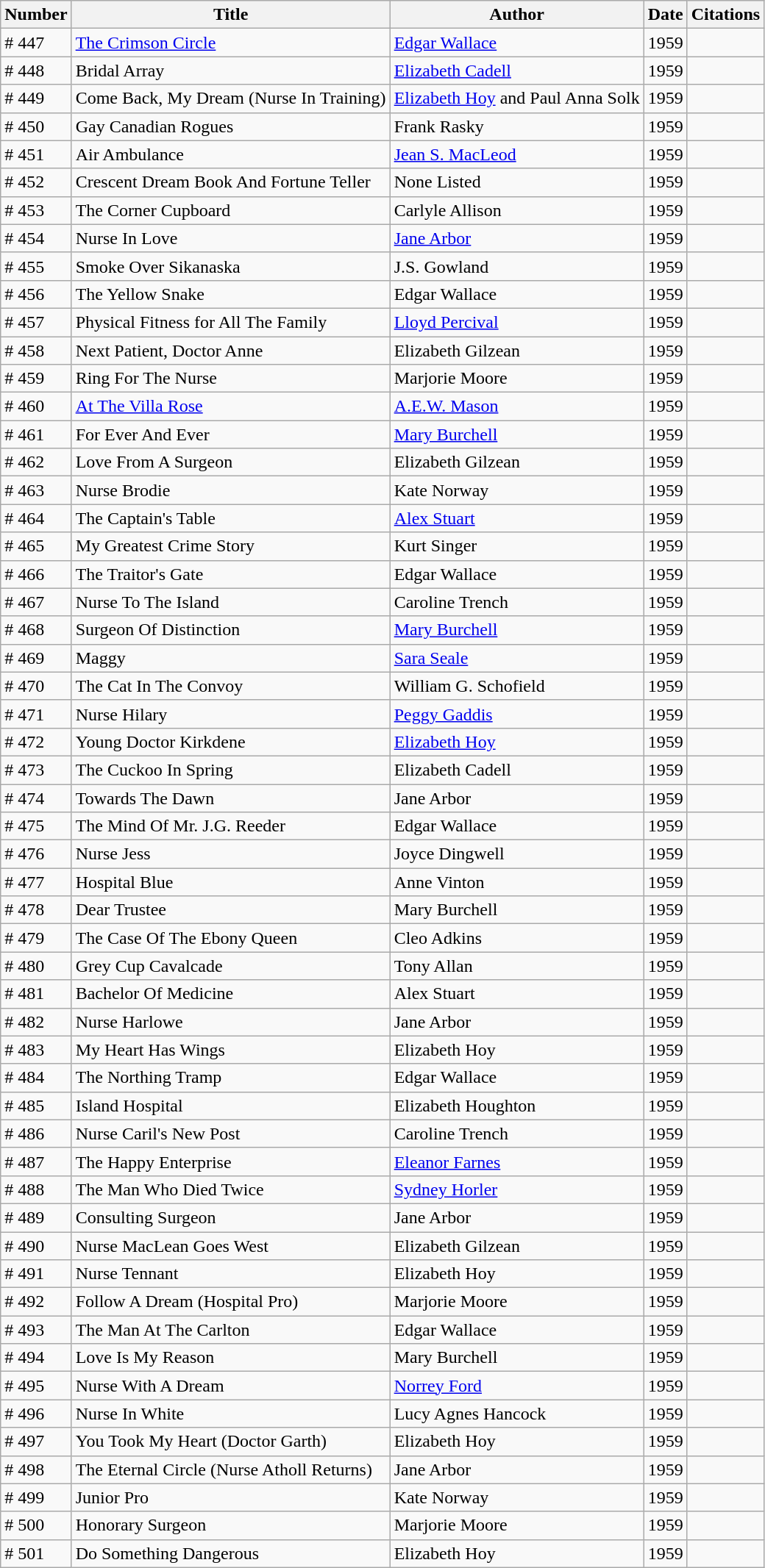<table class="wikitable">
<tr>
<th>Number</th>
<th>Title</th>
<th>Author</th>
<th>Date</th>
<th>Citations</th>
</tr>
<tr>
<td># 447</td>
<td><a href='#'>The Crimson Circle</a></td>
<td><a href='#'>Edgar Wallace</a></td>
<td>1959</td>
<td></td>
</tr>
<tr>
<td># 448</td>
<td>Bridal Array</td>
<td><a href='#'>Elizabeth Cadell</a></td>
<td>1959</td>
<td></td>
</tr>
<tr>
<td># 449</td>
<td>Come Back, My Dream (Nurse In Training)</td>
<td><a href='#'>Elizabeth Hoy</a> and Paul Anna Solk</td>
<td>1959</td>
<td></td>
</tr>
<tr>
<td># 450</td>
<td>Gay Canadian Rogues</td>
<td>Frank Rasky</td>
<td>1959</td>
<td></td>
</tr>
<tr>
<td># 451</td>
<td>Air Ambulance</td>
<td><a href='#'>Jean S. MacLeod</a></td>
<td>1959</td>
<td></td>
</tr>
<tr>
<td># 452</td>
<td>Crescent Dream Book And Fortune Teller</td>
<td>None Listed</td>
<td>1959</td>
<td></td>
</tr>
<tr>
<td># 453</td>
<td>The Corner Cupboard</td>
<td>Carlyle Allison</td>
<td>1959</td>
<td></td>
</tr>
<tr>
<td># 454</td>
<td>Nurse In Love</td>
<td><a href='#'>Jane Arbor</a></td>
<td>1959</td>
<td></td>
</tr>
<tr>
<td># 455</td>
<td>Smoke Over Sikanaska</td>
<td>J.S. Gowland</td>
<td>1959</td>
<td></td>
</tr>
<tr>
<td># 456</td>
<td>The Yellow Snake</td>
<td>Edgar Wallace</td>
<td>1959</td>
<td></td>
</tr>
<tr>
<td># 457</td>
<td>Physical Fitness for All The Family</td>
<td><a href='#'>Lloyd Percival</a></td>
<td>1959</td>
<td></td>
</tr>
<tr>
<td># 458</td>
<td>Next Patient, Doctor Anne</td>
<td>Elizabeth Gilzean</td>
<td>1959</td>
<td></td>
</tr>
<tr>
<td># 459</td>
<td>Ring For The Nurse</td>
<td>Marjorie Moore</td>
<td>1959</td>
<td></td>
</tr>
<tr>
<td># 460</td>
<td><a href='#'>At The Villa Rose</a></td>
<td><a href='#'>A.E.W. Mason</a></td>
<td>1959</td>
<td></td>
</tr>
<tr>
<td># 461</td>
<td>For Ever And Ever</td>
<td><a href='#'>Mary Burchell</a></td>
<td>1959</td>
<td></td>
</tr>
<tr>
<td># 462</td>
<td>Love From A Surgeon</td>
<td>Elizabeth Gilzean</td>
<td>1959</td>
<td></td>
</tr>
<tr>
<td># 463</td>
<td>Nurse Brodie</td>
<td>Kate Norway</td>
<td>1959</td>
<td></td>
</tr>
<tr>
<td># 464</td>
<td>The Captain's Table</td>
<td><a href='#'>Alex Stuart</a></td>
<td>1959</td>
<td></td>
</tr>
<tr>
<td># 465</td>
<td>My Greatest Crime Story</td>
<td>Kurt Singer</td>
<td>1959</td>
<td></td>
</tr>
<tr>
<td># 466</td>
<td>The Traitor's Gate</td>
<td>Edgar Wallace</td>
<td>1959</td>
<td></td>
</tr>
<tr>
<td># 467</td>
<td>Nurse To The Island</td>
<td>Caroline Trench</td>
<td>1959</td>
<td></td>
</tr>
<tr>
<td># 468</td>
<td>Surgeon Of Distinction</td>
<td><a href='#'>Mary Burchell</a></td>
<td>1959</td>
<td></td>
</tr>
<tr>
<td># 469</td>
<td>Maggy</td>
<td><a href='#'>Sara Seale</a></td>
<td>1959</td>
<td></td>
</tr>
<tr>
<td># 470</td>
<td>The Cat In The Convoy</td>
<td>William G. Schofield</td>
<td>1959</td>
<td></td>
</tr>
<tr>
<td># 471</td>
<td>Nurse Hilary</td>
<td><a href='#'>Peggy Gaddis</a></td>
<td>1959</td>
<td></td>
</tr>
<tr>
<td># 472</td>
<td>Young Doctor Kirkdene</td>
<td><a href='#'>Elizabeth Hoy</a></td>
<td>1959</td>
<td></td>
</tr>
<tr>
<td># 473</td>
<td>The Cuckoo In Spring</td>
<td>Elizabeth Cadell</td>
<td>1959</td>
<td></td>
</tr>
<tr>
<td># 474</td>
<td>Towards The Dawn</td>
<td>Jane Arbor</td>
<td>1959</td>
<td></td>
</tr>
<tr>
<td># 475</td>
<td>The Mind Of Mr. J.G. Reeder</td>
<td>Edgar Wallace</td>
<td>1959</td>
<td></td>
</tr>
<tr>
<td># 476</td>
<td>Nurse Jess</td>
<td>Joyce Dingwell</td>
<td>1959</td>
<td></td>
</tr>
<tr>
<td># 477</td>
<td>Hospital Blue</td>
<td>Anne Vinton</td>
<td>1959</td>
<td></td>
</tr>
<tr>
<td># 478</td>
<td>Dear Trustee</td>
<td>Mary Burchell</td>
<td>1959</td>
<td></td>
</tr>
<tr>
<td># 479</td>
<td>The Case Of The Ebony Queen</td>
<td>Cleo Adkins</td>
<td>1959</td>
<td></td>
</tr>
<tr>
<td># 480</td>
<td>Grey Cup Cavalcade</td>
<td>Tony Allan</td>
<td>1959</td>
<td></td>
</tr>
<tr>
<td># 481</td>
<td>Bachelor Of Medicine</td>
<td>Alex Stuart</td>
<td>1959</td>
<td></td>
</tr>
<tr>
<td># 482</td>
<td>Nurse Harlowe</td>
<td>Jane Arbor</td>
<td>1959</td>
<td></td>
</tr>
<tr>
<td># 483</td>
<td>My Heart Has Wings</td>
<td>Elizabeth Hoy</td>
<td>1959</td>
<td></td>
</tr>
<tr>
<td># 484</td>
<td>The Northing Tramp</td>
<td>Edgar Wallace</td>
<td>1959</td>
<td></td>
</tr>
<tr>
<td># 485</td>
<td>Island Hospital</td>
<td>Elizabeth Houghton</td>
<td>1959</td>
<td></td>
</tr>
<tr>
<td># 486</td>
<td>Nurse Caril's New Post</td>
<td>Caroline Trench</td>
<td>1959</td>
<td></td>
</tr>
<tr>
<td># 487</td>
<td>The Happy Enterprise</td>
<td><a href='#'>Eleanor Farnes</a></td>
<td>1959</td>
<td></td>
</tr>
<tr>
<td># 488</td>
<td>The Man Who Died Twice</td>
<td><a href='#'>Sydney Horler</a></td>
<td>1959</td>
<td></td>
</tr>
<tr>
<td># 489</td>
<td>Consulting Surgeon</td>
<td>Jane Arbor</td>
<td>1959</td>
<td></td>
</tr>
<tr>
<td># 490</td>
<td>Nurse MacLean Goes West</td>
<td>Elizabeth Gilzean</td>
<td>1959</td>
<td></td>
</tr>
<tr>
<td># 491</td>
<td>Nurse Tennant</td>
<td>Elizabeth Hoy</td>
<td>1959</td>
<td></td>
</tr>
<tr>
<td># 492</td>
<td>Follow A Dream (Hospital Pro)</td>
<td>Marjorie Moore</td>
<td>1959</td>
<td></td>
</tr>
<tr>
<td># 493</td>
<td>The Man At The Carlton</td>
<td>Edgar Wallace</td>
<td>1959</td>
<td></td>
</tr>
<tr>
<td># 494</td>
<td>Love Is My Reason</td>
<td>Mary Burchell</td>
<td>1959</td>
<td></td>
</tr>
<tr>
<td># 495</td>
<td>Nurse With A Dream</td>
<td><a href='#'>Norrey Ford</a></td>
<td>1959</td>
<td></td>
</tr>
<tr>
<td># 496</td>
<td>Nurse In White</td>
<td>Lucy Agnes Hancock</td>
<td>1959</td>
<td></td>
</tr>
<tr>
<td># 497</td>
<td>You Took My Heart (Doctor Garth)</td>
<td>Elizabeth Hoy</td>
<td>1959</td>
<td></td>
</tr>
<tr>
<td># 498</td>
<td>The Eternal Circle (Nurse Atholl Returns)</td>
<td>Jane Arbor</td>
<td>1959</td>
<td></td>
</tr>
<tr>
<td># 499</td>
<td>Junior Pro</td>
<td>Kate Norway</td>
<td>1959</td>
<td></td>
</tr>
<tr>
<td># 500</td>
<td>Honorary Surgeon</td>
<td>Marjorie Moore</td>
<td>1959</td>
<td></td>
</tr>
<tr>
<td># 501</td>
<td>Do Something Dangerous</td>
<td>Elizabeth Hoy</td>
<td>1959</td>
<td></td>
</tr>
</table>
